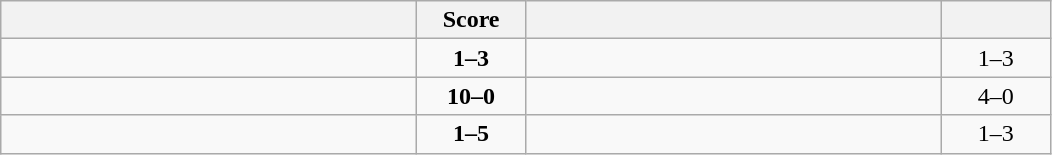<table class="wikitable" style="text-align: center; ">
<tr>
<th align="right" width="270"></th>
<th width="65">Score</th>
<th align="left" width="270"></th>
<th width="65"></th>
</tr>
<tr>
<td align="left"></td>
<td><strong>1–3</strong></td>
<td align="left"><strong></strong></td>
<td>1–3 <strong></strong></td>
</tr>
<tr>
<td align="left"><strong></strong></td>
<td><strong>10–0</strong></td>
<td align="left"></td>
<td>4–0 <strong></strong></td>
</tr>
<tr>
<td align="left"></td>
<td><strong>1–5</strong></td>
<td align="left"><strong></strong></td>
<td>1–3 <strong></strong></td>
</tr>
</table>
